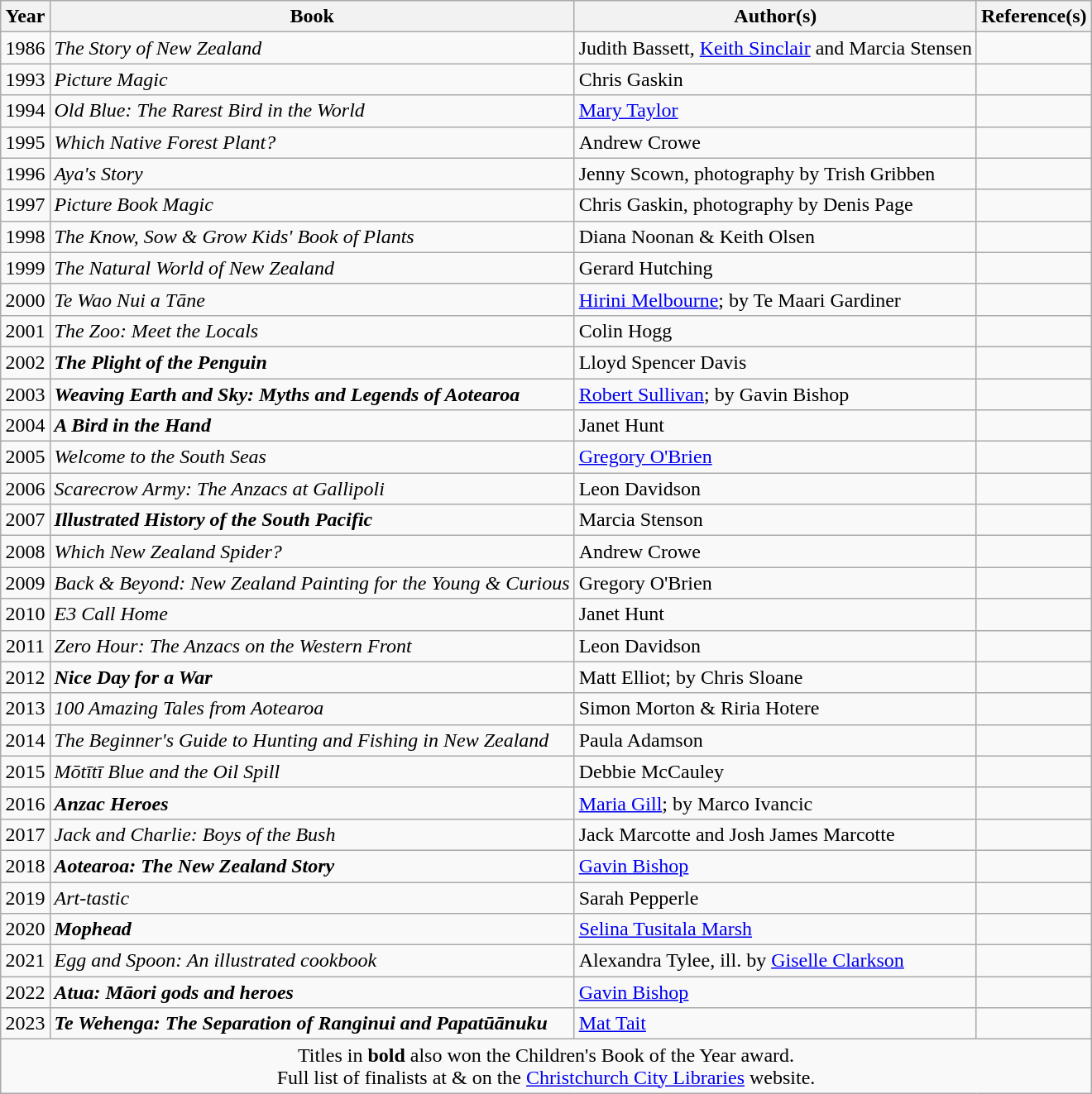<table class="wikitable sortable" style="margin: 0 auto;">
<tr>
<th>Year</th>
<th>Book</th>
<th>Author(s)</th>
<th class="unsortable">Reference(s)</th>
</tr>
<tr>
<td style="text-align:center;">1986</td>
<td><em>The Story of New Zealand</em></td>
<td>Judith Bassett, <a href='#'>Keith Sinclair</a> and Marcia Stensen</td>
<td style="text-align:center;"></td>
</tr>
<tr>
<td style="text-align:center;">1993</td>
<td><em>Picture Magic</em></td>
<td>Chris Gaskin</td>
<td style="text-align:center;"></td>
</tr>
<tr>
<td style="text-align:center;">1994</td>
<td><em>Old Blue: The Rarest Bird in the World</em></td>
<td><a href='#'>Mary Taylor</a></td>
<td style="text-align:center;"></td>
</tr>
<tr>
<td style="text-align:center;">1995</td>
<td><em>Which Native Forest Plant?</em></td>
<td>Andrew Crowe</td>
<td style="text-align:center;"></td>
</tr>
<tr>
<td style="text-align:center;">1996</td>
<td><em>Aya's Story</em></td>
<td>Jenny Scown, photography by Trish Gribben</td>
<td style="text-align:center;"></td>
</tr>
<tr>
<td style="text-align:center;">1997</td>
<td><em>Picture Book Magic</em></td>
<td>Chris Gaskin, photography by Denis Page</td>
<td style="text-align:center;"></td>
</tr>
<tr>
<td style="text-align:center;">1998</td>
<td><em>The Know, Sow & Grow Kids' Book of Plants</em></td>
<td>Diana Noonan & Keith Olsen</td>
<td style="text-align:center;"></td>
</tr>
<tr>
<td style="text-align:center;">1999</td>
<td><em>The Natural World of New Zealand</em></td>
<td>Gerard Hutching</td>
<td style="text-align:center;"></td>
</tr>
<tr>
<td style="text-align:center;">2000</td>
<td><em>Te Wao Nui a Tāne</em></td>
<td><a href='#'>Hirini Melbourne</a>;  by Te Maari Gardiner</td>
<td style="text-align:center;"></td>
</tr>
<tr>
<td style="text-align:center;">2001</td>
<td><em>The Zoo: Meet the Locals</em></td>
<td>Colin Hogg</td>
<td style="text-align:center;"></td>
</tr>
<tr>
<td style="text-align:center;">2002</td>
<td><strong><em>The Plight of the Penguin</em></strong></td>
<td>Lloyd Spencer Davis</td>
<td style="text-align:center;"></td>
</tr>
<tr>
<td style="text-align:center;">2003</td>
<td><strong><em>Weaving Earth and Sky: Myths and Legends of Aotearoa</em></strong></td>
<td><a href='#'>Robert Sullivan</a>;  by Gavin Bishop</td>
<td style="text-align:center;"></td>
</tr>
<tr>
<td style="text-align:center;">2004</td>
<td><strong><em>A Bird in the Hand</em></strong></td>
<td>Janet Hunt</td>
<td style="text-align:center;"></td>
</tr>
<tr>
<td style="text-align:center;">2005</td>
<td><em>Welcome to the South Seas</em></td>
<td><a href='#'>Gregory O'Brien</a></td>
<td style="text-align:center;"></td>
</tr>
<tr>
<td style="text-align:center;">2006</td>
<td><em>Scarecrow Army: The Anzacs at Gallipoli</em></td>
<td>Leon Davidson</td>
<td style="text-align:center;"></td>
</tr>
<tr>
<td style="text-align:center;">2007</td>
<td><strong><em>Illustrated History of the South Pacific</em></strong></td>
<td>Marcia Stenson</td>
<td style="text-align:center;"></td>
</tr>
<tr>
<td style="text-align:center;">2008</td>
<td><em>Which New Zealand Spider?</em></td>
<td>Andrew Crowe</td>
<td style="text-align:center;"></td>
</tr>
<tr>
<td style="text-align:center;">2009</td>
<td><em>Back & Beyond: New Zealand Painting for the Young & Curious</em></td>
<td>Gregory O'Brien</td>
<td style="text-align:center;"></td>
</tr>
<tr>
<td style="text-align:center;">2010</td>
<td><em>E3 Call Home</em></td>
<td>Janet Hunt</td>
<td style="text-align:center;"></td>
</tr>
<tr>
<td style="text-align:center;">2011</td>
<td><em>Zero Hour: The Anzacs on the Western Front</em></td>
<td>Leon Davidson</td>
<td style="text-align:center;"></td>
</tr>
<tr>
<td style="text-align:center;">2012</td>
<td><strong><em>Nice Day for a War</em></strong></td>
<td>Matt Elliot;  by Chris Sloane</td>
<td style="text-align:center;"></td>
</tr>
<tr>
<td style="text-align:center;">2013</td>
<td><em>100 Amazing Tales from Aotearoa</em></td>
<td>Simon Morton & Riria Hotere</td>
<td style="text-align:center;"></td>
</tr>
<tr>
<td style="text-align:center;">2014</td>
<td><em>The Beginner's Guide to Hunting and Fishing in New Zealand</em></td>
<td>Paula Adamson</td>
<td style="text-align:center;"></td>
</tr>
<tr>
<td style="text-align:center;">2015</td>
<td><em>Mōtītī Blue and the Oil Spill</em></td>
<td>Debbie McCauley</td>
<td style="text-align:center;"></td>
</tr>
<tr>
<td style="text-align:center;">2016</td>
<td><strong><em>Anzac Heroes</em></strong></td>
<td><a href='#'>Maria Gill</a>;  by Marco Ivancic</td>
<td style="text-align:center;"></td>
</tr>
<tr>
<td style="text-align:center;">2017</td>
<td><em>Jack and Charlie: Boys of the Bush</em></td>
<td>Jack Marcotte and Josh James Marcotte</td>
<td style="text-align:center;"></td>
</tr>
<tr>
<td style="text-align:center;">2018</td>
<td><strong><em>Aotearoa: The New Zealand Story</em></strong></td>
<td><a href='#'>Gavin Bishop</a></td>
<td style="text-align:center;"></td>
</tr>
<tr>
<td style="text-align:center;">2019</td>
<td><em>Art-tastic</em></td>
<td>Sarah Pepperle</td>
<td style="text-align:center;"></td>
</tr>
<tr>
<td style="text-align:center;">2020</td>
<td><strong><em>Mophead</em></strong></td>
<td><a href='#'>Selina Tusitala Marsh</a></td>
<td style="text-align:center;"></td>
</tr>
<tr>
<td style="text-align:center;">2021</td>
<td><em>Egg and Spoon: An illustrated cookbook</em></td>
<td>Alexandra Tylee, ill. by <a href='#'>Giselle Clarkson</a></td>
<td style="text-align:center;"></td>
</tr>
<tr>
<td style="text-align:center;">2022</td>
<td><strong><em>Atua: Māori gods and heroes</em></strong></td>
<td><a href='#'>Gavin Bishop</a></td>
<td style="text-align:center;"></td>
</tr>
<tr>
<td style="text-align:center;">2023</td>
<td><strong><em>Te Wehenga: The Separation of Ranginui and Papatūānuku</em></strong></td>
<td><a href='#'>Mat Tait</a></td>
<td style="text-align:center;"></td>
</tr>
<tr class="sortbottom">
<td colspan="5" style="text-align:center;">Titles in <strong>bold</strong> also won the Children's Book of the Year award.<br>Full list of finalists at  &  on the <a href='#'>Christchurch City Libraries</a> website.</td>
</tr>
</table>
